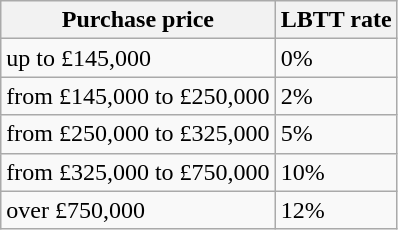<table class="wikitable">
<tr>
<th>Purchase price</th>
<th>LBTT rate</th>
</tr>
<tr>
<td>up to £145,000</td>
<td>0%</td>
</tr>
<tr>
<td>from £145,000 to £250,000</td>
<td>2%</td>
</tr>
<tr>
<td>from £250,000 to £325,000</td>
<td>5%</td>
</tr>
<tr>
<td>from £325,000 to £750,000</td>
<td>10%</td>
</tr>
<tr>
<td>over £750,000</td>
<td>12%</td>
</tr>
</table>
